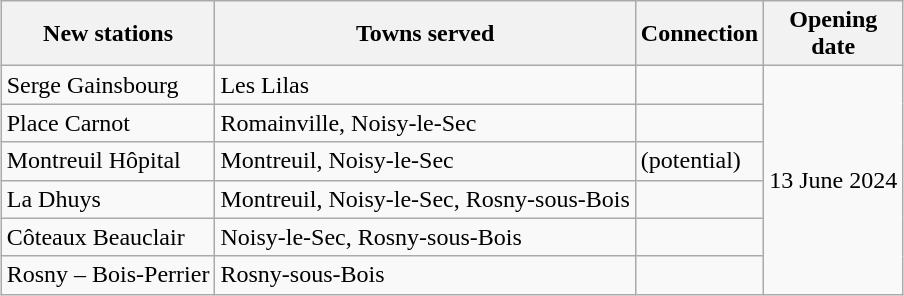<table class="wikitable" style="margin-left:auto; margin-right:auto;">
<tr>
<th>New stations</th>
<th>Towns served</th>
<th>Connection</th>
<th>Opening<br>date</th>
</tr>
<tr>
<td>Serge Gainsbourg</td>
<td>Les Lilas</td>
<td></td>
<td rowspan="6">13 June 2024</td>
</tr>
<tr>
<td>Place Carnot</td>
<td>Romainville, Noisy-le-Sec</td>
<td></td>
</tr>
<tr>
<td>Montreuil Hôpital</td>
<td>Montreuil, Noisy-le-Sec</td>
<td> (potential)</td>
</tr>
<tr>
<td>La Dhuys</td>
<td>Montreuil, Noisy-le-Sec, Rosny-sous-Bois</td>
<td></td>
</tr>
<tr>
<td>Côteaux Beauclair</td>
<td>Noisy-le-Sec, Rosny-sous-Bois</td>
<td></td>
</tr>
<tr>
<td>Rosny – Bois-Perrier</td>
<td>Rosny-sous-Bois</td>
<td></td>
</tr>
</table>
